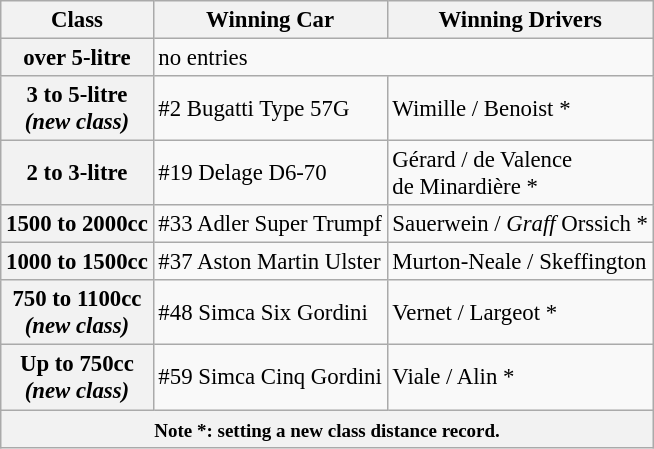<table class="wikitable" style="font-size: 95%">
<tr>
<th>Class</th>
<th>Winning Car</th>
<th>Winning Drivers</th>
</tr>
<tr>
<th>over 5-litre</th>
<td colspan=2>no entries</td>
</tr>
<tr>
<th>3 to 5-litre<br><em>(new class)</em></th>
<td>#2 Bugatti Type 57G</td>
<td>Wimille / Benoist *</td>
</tr>
<tr>
<th>2 to 3-litre</th>
<td>#19 Delage D6-70</td>
<td>Gérard / de Valence<br>         de Minardière *</td>
</tr>
<tr>
<th>1500 to 2000cc</th>
<td>#33 Adler Super Trumpf</td>
<td>Sauerwein / <em>Graff</em> Orssich *</td>
</tr>
<tr>
<th>1000 to 1500cc</th>
<td>#37 Aston Martin Ulster</td>
<td>Murton-Neale / Skeffington</td>
</tr>
<tr>
<th>750 to 1100cc<br><em>(new class)</em></th>
<td>#48 Simca Six Gordini</td>
<td>Vernet / Largeot *</td>
</tr>
<tr>
<th>Up to 750cc<br><em>(new class)</em></th>
<td>#59 Simca Cinq Gordini</td>
<td>Viale / Alin *</td>
</tr>
<tr>
<th colspan="3"><small><strong>Note *</strong>: setting a new class distance record.</small></th>
</tr>
</table>
